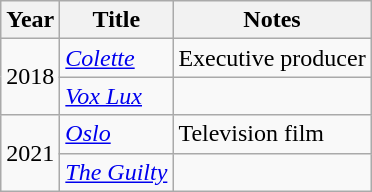<table class="wikitable sortable">
<tr>
<th>Year</th>
<th>Title</th>
<th>Notes</th>
</tr>
<tr>
<td rowspan="2">2018</td>
<td><em><a href='#'>Colette</a></em></td>
<td>Executive producer</td>
</tr>
<tr>
<td><em><a href='#'>Vox Lux</a></em></td>
<td></td>
</tr>
<tr>
<td rowspan="2">2021</td>
<td><em><a href='#'>Oslo</a></em></td>
<td>Television film</td>
</tr>
<tr>
<td><em><a href='#'>The Guilty</a></em></td>
<td></td>
</tr>
</table>
